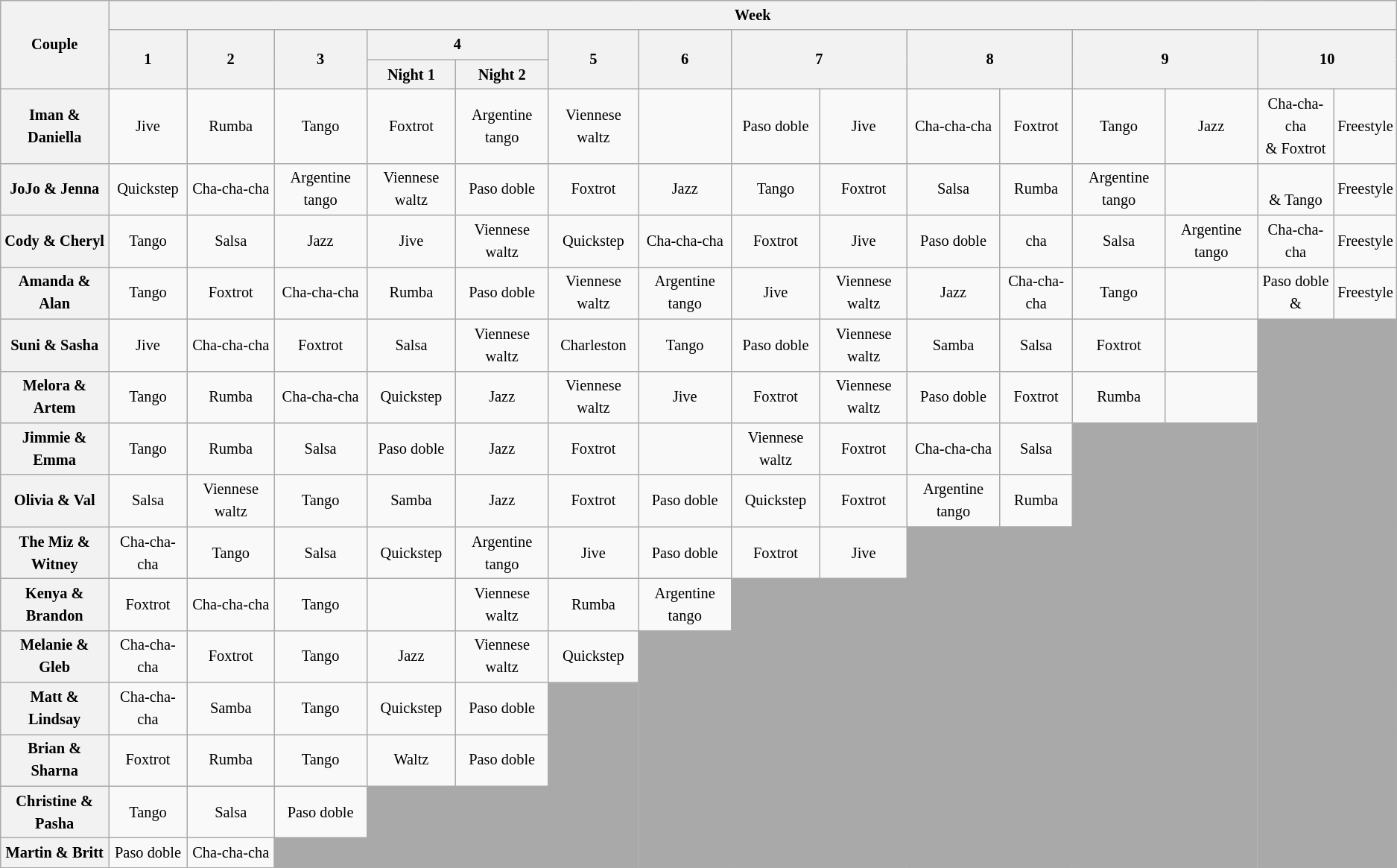<table class="wikitable unsortable" style="text-align:center; font-size:85%; line-height:20px">
<tr>
<th scope="col" rowspan="3">Couple</th>
<th colspan="15">Week</th>
</tr>
<tr>
<th rowspan="2" scope="col">1</th>
<th rowspan="2" scope="col">2</th>
<th rowspan="2" scope="col">3</th>
<th colspan="2" scope="col">4</th>
<th rowspan="2" scope="col">5</th>
<th rowspan="2" scope="col">6</th>
<th colspan="2" rowspan="2" scope="col">7</th>
<th colspan="2" rowspan="2" scope="col">8</th>
<th colspan="2" rowspan="2" scope="col">9</th>
<th colspan="2" rowspan="2" scope="col">10</th>
</tr>
<tr>
<th>Night 1</th>
<th>Night 2</th>
</tr>
<tr>
<th scope="row">Iman & Daniella</th>
<td>Jive</td>
<td>Rumba</td>
<td>Tango</td>
<td>Foxtrot</td>
<td>Argentine tango</td>
<td>Viennese waltz</td>
<td></td>
<td>Paso doble</td>
<td>Jive</td>
<td>Cha-cha-cha</td>
<td>Foxtrot</td>
<td>Tango</td>
<td>Jazz</td>
<td>Cha-cha-cha<br>& Foxtrot</td>
<td>Freestyle</td>
</tr>
<tr>
<th scope="row">JoJo & Jenna</th>
<td>Quickstep</td>
<td>Cha-cha-cha</td>
<td>Argentine tango</td>
<td>Viennese waltz</td>
<td>Paso doble</td>
<td>Foxtrot</td>
<td>Jazz</td>
<td>Tango</td>
<td>Foxtrot</td>
<td>Salsa</td>
<td>Rumba</td>
<td>Argentine tango</td>
<td></td>
<td><br>& Tango</td>
<td>Freestyle</td>
</tr>
<tr>
<th scope="row">Cody & Cheryl</th>
<td>Tango</td>
<td>Salsa</td>
<td>Jazz</td>
<td>Jive</td>
<td>Viennese waltz</td>
<td>Quickstep</td>
<td>Cha-cha-cha</td>
<td>Foxtrot</td>
<td>Jive</td>
<td>Paso doble</td>
<td>cha</td>
<td>Salsa</td>
<td>Argentine tango</td>
<td>Cha-cha-cha<br></td>
<td>Freestyle</td>
</tr>
<tr>
<th scope="row">Amanda & Alan</th>
<td>Tango</td>
<td>Foxtrot</td>
<td>Cha-cha-cha</td>
<td>Rumba</td>
<td>Paso doble</td>
<td>Viennese waltz</td>
<td>Argentine tango</td>
<td>Jive</td>
<td>Viennese waltz</td>
<td>Jazz</td>
<td>Cha-cha-cha</td>
<td>Tango</td>
<td></td>
<td>Paso doble &<br></td>
<td>Freestyle</td>
</tr>
<tr>
<th scope="row">Suni & Sasha</th>
<td>Jive</td>
<td>Cha-cha-cha</td>
<td>Foxtrot</td>
<td>Salsa</td>
<td>Viennese waltz</td>
<td>Charleston</td>
<td>Tango</td>
<td>Paso doble</td>
<td>Viennese waltz</td>
<td>Samba</td>
<td>Salsa</td>
<td>Foxtrot</td>
<td></td>
<td colspan="2" rowspan="11" style="background:darkgrey"></td>
</tr>
<tr>
<th scope="row">Melora & Artem</th>
<td>Tango</td>
<td>Rumba</td>
<td>Cha-cha-cha</td>
<td>Quickstep</td>
<td>Jazz</td>
<td>Viennese waltz</td>
<td>Jive</td>
<td>Foxtrot</td>
<td>Viennese waltz</td>
<td>Paso doble</td>
<td>Foxtrot</td>
<td>Rumba</td>
<td></td>
</tr>
<tr>
<th scope="row">Jimmie & Emma</th>
<td>Tango</td>
<td>Rumba</td>
<td>Salsa</td>
<td>Paso doble</td>
<td>Jazz</td>
<td>Foxtrot</td>
<td></td>
<td>Viennese waltz</td>
<td>Foxtrot</td>
<td>Cha-cha-cha</td>
<td>Salsa</td>
<td colspan="2" rowspan="9" style="background:darkgrey"></td>
</tr>
<tr>
<th scope="row">Olivia & Val</th>
<td>Salsa</td>
<td>Viennese waltz</td>
<td>Tango</td>
<td>Samba</td>
<td>Jazz</td>
<td>Foxtrot</td>
<td>Paso doble</td>
<td>Quickstep</td>
<td>Foxtrot</td>
<td>Argentine tango</td>
<td>Rumba</td>
</tr>
<tr>
<th scope="row">The Miz & Witney</th>
<td>Cha-cha-cha</td>
<td>Tango</td>
<td>Salsa</td>
<td>Quickstep</td>
<td>Argentine tango</td>
<td>Jive</td>
<td>Paso doble</td>
<td>Foxtrot</td>
<td>Jive</td>
<td colspan="2" rowspan="7" style="background:darkgrey"></td>
</tr>
<tr>
<th scope="row">Kenya & Brandon</th>
<td>Foxtrot</td>
<td>Cha-cha-cha</td>
<td>Tango</td>
<td></td>
<td>Viennese waltz</td>
<td>Rumba</td>
<td>Argentine tango</td>
<td colspan="2" rowspan="6" style="background:darkgrey"></td>
</tr>
<tr>
<th scope="row">Melanie & Gleb</th>
<td>Cha-cha-cha</td>
<td>Foxtrot</td>
<td>Tango</td>
<td>Jazz</td>
<td>Viennese waltz</td>
<td>Quickstep</td>
<td rowspan="5" style="background:darkgrey"></td>
</tr>
<tr>
<th scope="row">Matt & Lindsay</th>
<td>Cha-cha-cha</td>
<td>Samba</td>
<td>Tango</td>
<td>Quickstep</td>
<td>Paso doble</td>
<td rowspan="4" style="background:darkgrey"></td>
</tr>
<tr>
<th scope="row">Brian & Sharna</th>
<td>Foxtrot</td>
<td>Rumba</td>
<td>Tango</td>
<td>Waltz</td>
<td>Paso doble</td>
</tr>
<tr>
<th scope="row">Christine & Pasha</th>
<td>Tango</td>
<td>Salsa</td>
<td>Paso doble</td>
<td colspan="2" rowspan="2" style="background:darkgrey"></td>
</tr>
<tr>
<th scope="row">Martin & Britt</th>
<td>Paso doble</td>
<td>Cha-cha-cha</td>
<td style="background:darkgrey"></td>
</tr>
</table>
